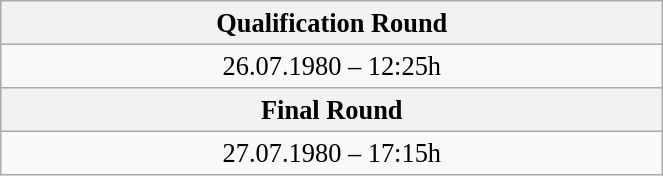<table class="wikitable" style=" text-align:center; font-size:110%;" width="35%">
<tr>
<th colspan="2">Qualification Round</th>
</tr>
<tr>
<td>26.07.1980 – 12:25h</td>
</tr>
<tr>
<th colspan="2">Final Round</th>
</tr>
<tr>
<td colspan="2">27.07.1980 – 17:15h</td>
</tr>
</table>
